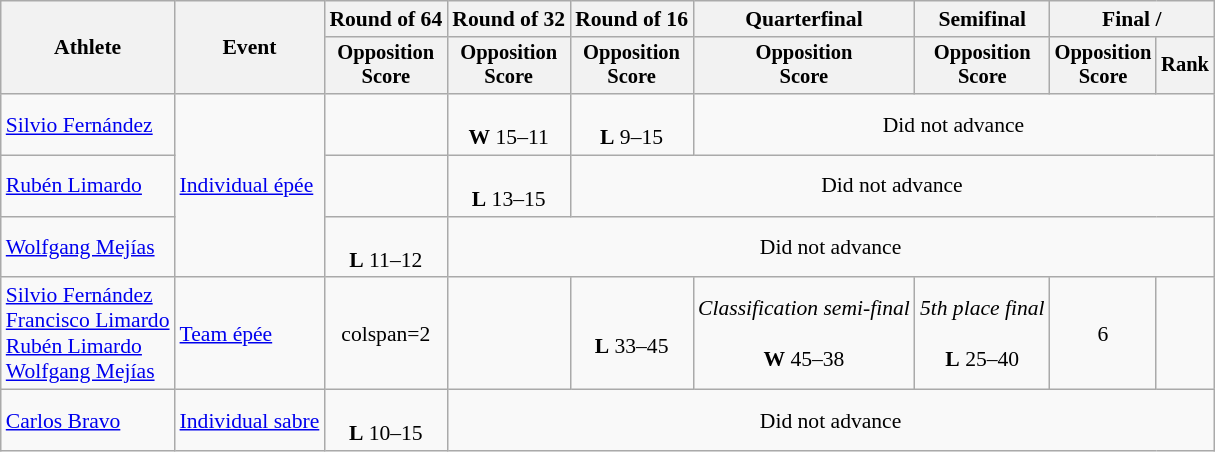<table class="wikitable" style="font-size:90%">
<tr>
<th rowspan="2">Athlete</th>
<th rowspan="2">Event</th>
<th>Round of 64</th>
<th>Round of 32</th>
<th>Round of 16</th>
<th>Quarterfinal</th>
<th>Semifinal</th>
<th colspan=2>Final / </th>
</tr>
<tr style="font-size:95%">
<th>Opposition <br> Score</th>
<th>Opposition <br> Score</th>
<th>Opposition <br> Score</th>
<th>Opposition <br> Score</th>
<th>Opposition <br> Score</th>
<th>Opposition <br> Score</th>
<th>Rank</th>
</tr>
<tr align=center>
<td align=left><a href='#'>Silvio Fernández</a></td>
<td align=left rowspan=3><a href='#'>Individual épée</a></td>
<td></td>
<td><br><strong>W</strong> 15–11</td>
<td><br><strong>L</strong> 9–15</td>
<td colspan=4>Did not advance</td>
</tr>
<tr align=center>
<td align=left><a href='#'>Rubén Limardo</a></td>
<td></td>
<td><br><strong>L</strong> 13–15</td>
<td colspan=5>Did not advance</td>
</tr>
<tr align=center>
<td align=left><a href='#'>Wolfgang Mejías</a></td>
<td><br><strong>L</strong> 11–12</td>
<td colspan=6>Did not advance</td>
</tr>
<tr align=center>
<td align=left><a href='#'>Silvio Fernández</a><br><a href='#'>Francisco Limardo</a><br><a href='#'>Rubén Limardo</a><br><a href='#'>Wolfgang Mejías</a></td>
<td align=left><a href='#'>Team épée</a></td>
<td>colspan=2 </td>
<td></td>
<td><br><strong>L</strong> 33–45</td>
<td><em>Classification semi-final</em> <br><br><strong>W</strong> 45–38</td>
<td><em>5th place final</em> <br><br><strong>L</strong> 25–40</td>
<td>6</td>
</tr>
<tr align=center>
<td align=left><a href='#'>Carlos Bravo</a></td>
<td align=left><a href='#'>Individual sabre</a></td>
<td><br><strong>L</strong> 10–15</td>
<td colspan=6>Did not advance</td>
</tr>
</table>
